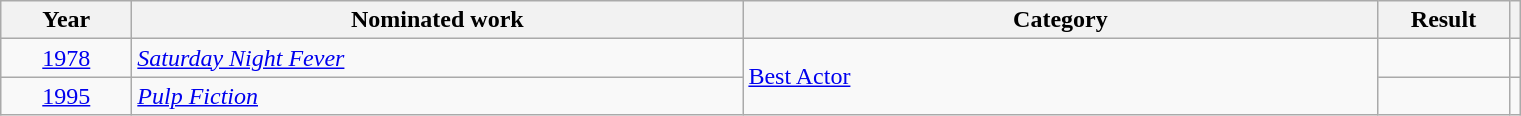<table class=wikitable>
<tr>
<th scope="col" style="width:5em;">Year</th>
<th scope="col" style="width:25em;">Nominated work</th>
<th scope="col" style="width:26em;">Category</th>
<th scope="col" style="width:5em;">Result</th>
<th></th>
</tr>
<tr>
<td align="center"><a href='#'>1978</a></td>
<td><em><a href='#'>Saturday Night Fever</a></em></td>
<td rowspan="2"><a href='#'>Best Actor</a></td>
<td></td>
<td align="center"></td>
</tr>
<tr>
<td align="center"><a href='#'>1995</a></td>
<td><em><a href='#'>Pulp Fiction</a></em></td>
<td></td>
<td align="center"></td>
</tr>
</table>
